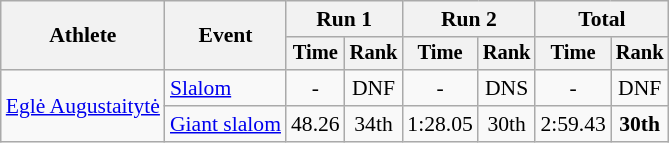<table class="wikitable" style="font-size:90%">
<tr>
<th rowspan=2>Athlete</th>
<th rowspan=2>Event</th>
<th colspan=2>Run 1</th>
<th colspan=2>Run 2</th>
<th colspan=2>Total</th>
</tr>
<tr style="font-size:95%">
<th>Time</th>
<th>Rank</th>
<th>Time</th>
<th>Rank</th>
<th>Time</th>
<th>Rank</th>
</tr>
<tr align=center>
<td align="left" rowspan="2"><a href='#'>Eglė Augustaitytė</a></td>
<td align="left"><a href='#'>Slalom</a></td>
<td>-</td>
<td>DNF</td>
<td>-</td>
<td>DNS</td>
<td>-</td>
<td>DNF</td>
</tr>
<tr align=center>
<td align="left"><a href='#'>Giant slalom</a></td>
<td>48.26</td>
<td>34th</td>
<td>1:28.05</td>
<td>30th</td>
<td>2:59.43</td>
<td><strong>30th</strong></td>
</tr>
</table>
